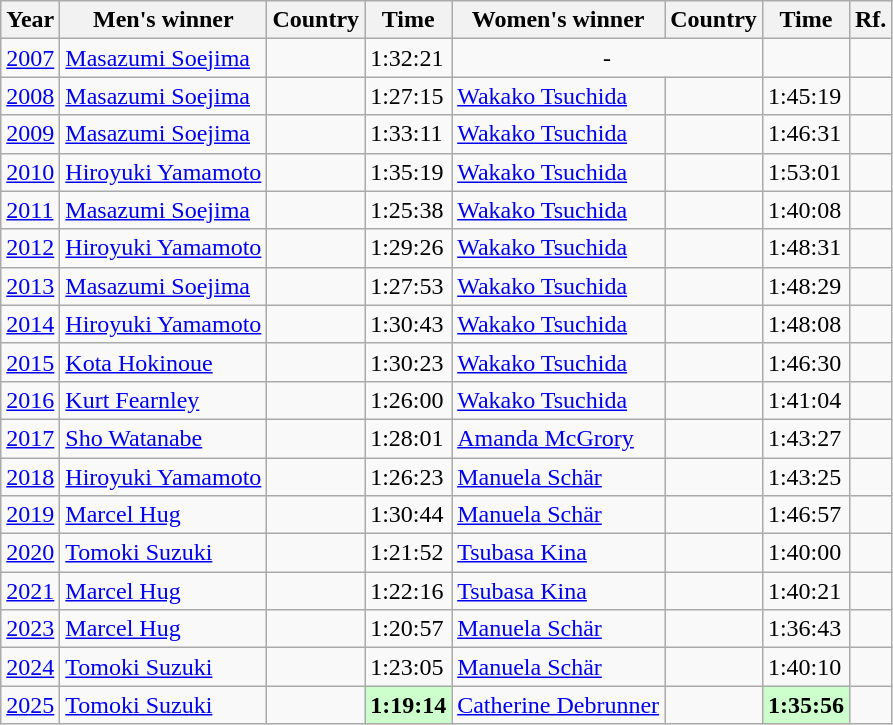<table class="wikitable sortable">
<tr>
<th>Year</th>
<th>Men's winner</th>
<th>Country</th>
<th>Time</th>
<th>Women's winner</th>
<th>Country</th>
<th>Time</th>
<th class="unsortable">Rf.</th>
</tr>
<tr>
<td><a href='#'>2007</a></td>
<td><a href='#'>Masazumi Soejima</a></td>
<td></td>
<td>1:32:21</td>
<td colspan=2 align=center data-sort-value="">-</td>
<td></td>
<td></td>
</tr>
<tr>
<td><a href='#'>2008</a></td>
<td><a href='#'>Masazumi Soejima</a></td>
<td></td>
<td>1:27:15</td>
<td><a href='#'>Wakako Tsuchida</a></td>
<td></td>
<td>1:45:19</td>
<td></td>
</tr>
<tr>
<td><a href='#'>2009</a></td>
<td><a href='#'>Masazumi Soejima</a></td>
<td></td>
<td>1:33:11</td>
<td><a href='#'>Wakako Tsuchida</a></td>
<td></td>
<td>1:46:31</td>
<td></td>
</tr>
<tr>
<td><a href='#'>2010</a></td>
<td><a href='#'>Hiroyuki Yamamoto</a></td>
<td></td>
<td>1:35:19</td>
<td><a href='#'>Wakako Tsuchida</a></td>
<td></td>
<td>1:53:01</td>
<td></td>
</tr>
<tr>
<td><a href='#'>2011</a></td>
<td><a href='#'>Masazumi Soejima</a></td>
<td></td>
<td>1:25:38</td>
<td><a href='#'>Wakako Tsuchida</a></td>
<td></td>
<td>1:40:08</td>
<td></td>
</tr>
<tr>
<td><a href='#'>2012</a></td>
<td><a href='#'>Hiroyuki Yamamoto</a></td>
<td></td>
<td>1:29:26</td>
<td><a href='#'>Wakako Tsuchida</a></td>
<td></td>
<td>1:48:31</td>
<td></td>
</tr>
<tr>
<td><a href='#'>2013</a></td>
<td><a href='#'>Masazumi Soejima</a></td>
<td></td>
<td>1:27:53</td>
<td><a href='#'>Wakako Tsuchida</a></td>
<td></td>
<td>1:48:29</td>
<td></td>
</tr>
<tr>
<td><a href='#'>2014</a></td>
<td><a href='#'>Hiroyuki Yamamoto</a></td>
<td></td>
<td>1:30:43</td>
<td><a href='#'>Wakako Tsuchida</a></td>
<td></td>
<td>1:48:08</td>
<td></td>
</tr>
<tr>
<td><a href='#'>2015</a></td>
<td><a href='#'>Kota Hokinoue</a></td>
<td></td>
<td>1:30:23</td>
<td><a href='#'>Wakako Tsuchida</a></td>
<td></td>
<td>1:46:30</td>
<td></td>
</tr>
<tr>
<td><a href='#'>2016</a></td>
<td><a href='#'>Kurt Fearnley</a></td>
<td></td>
<td>1:26:00</td>
<td><a href='#'>Wakako Tsuchida</a></td>
<td></td>
<td>1:41:04</td>
<td></td>
</tr>
<tr>
<td><a href='#'>2017</a></td>
<td><a href='#'>Sho Watanabe</a></td>
<td></td>
<td>1:28:01</td>
<td><a href='#'>Amanda McGrory</a></td>
<td></td>
<td>1:43:27</td>
<td></td>
</tr>
<tr>
<td><a href='#'>2018</a></td>
<td><a href='#'>Hiroyuki Yamamoto</a></td>
<td></td>
<td>1:26:23</td>
<td><a href='#'>Manuela Schär</a></td>
<td></td>
<td>1:43:25</td>
<td></td>
</tr>
<tr>
<td><a href='#'>2019</a></td>
<td><a href='#'>Marcel Hug</a></td>
<td></td>
<td>1:30:44</td>
<td><a href='#'>Manuela Schär</a></td>
<td></td>
<td>1:46:57</td>
<td></td>
</tr>
<tr>
<td><a href='#'>2020</a></td>
<td><a href='#'>Tomoki Suzuki</a></td>
<td></td>
<td>1:21:52</td>
<td><a href='#'>Tsubasa Kina</a></td>
<td></td>
<td>1:40:00</td>
<td></td>
</tr>
<tr>
<td><a href='#'>2021</a></td>
<td><a href='#'>Marcel Hug</a></td>
<td></td>
<td>1:22:16</td>
<td><a href='#'>Tsubasa Kina</a></td>
<td></td>
<td>1:40:21</td>
<td></td>
</tr>
<tr>
<td><a href='#'>2023</a></td>
<td><a href='#'>Marcel Hug</a></td>
<td></td>
<td>1:20:57</td>
<td><a href='#'>Manuela Schär</a></td>
<td></td>
<td>1:36:43</td>
<td></td>
</tr>
<tr>
<td><a href='#'>2024</a></td>
<td><a href='#'>Tomoki Suzuki</a></td>
<td></td>
<td>1:23:05</td>
<td><a href='#'>Manuela Schär</a></td>
<td></td>
<td>1:40:10</td>
<td></td>
</tr>
<tr>
<td><a href='#'>2025</a></td>
<td><a href='#'>Tomoki Suzuki</a></td>
<td></td>
<td style="background:#CCFFCC;"><strong>1:19:14</strong></td>
<td><a href='#'>Catherine Debrunner</a></td>
<td></td>
<td style="background:#CCFFCC;"><strong>1:35:56</strong></td>
<td></td>
</tr>
</table>
